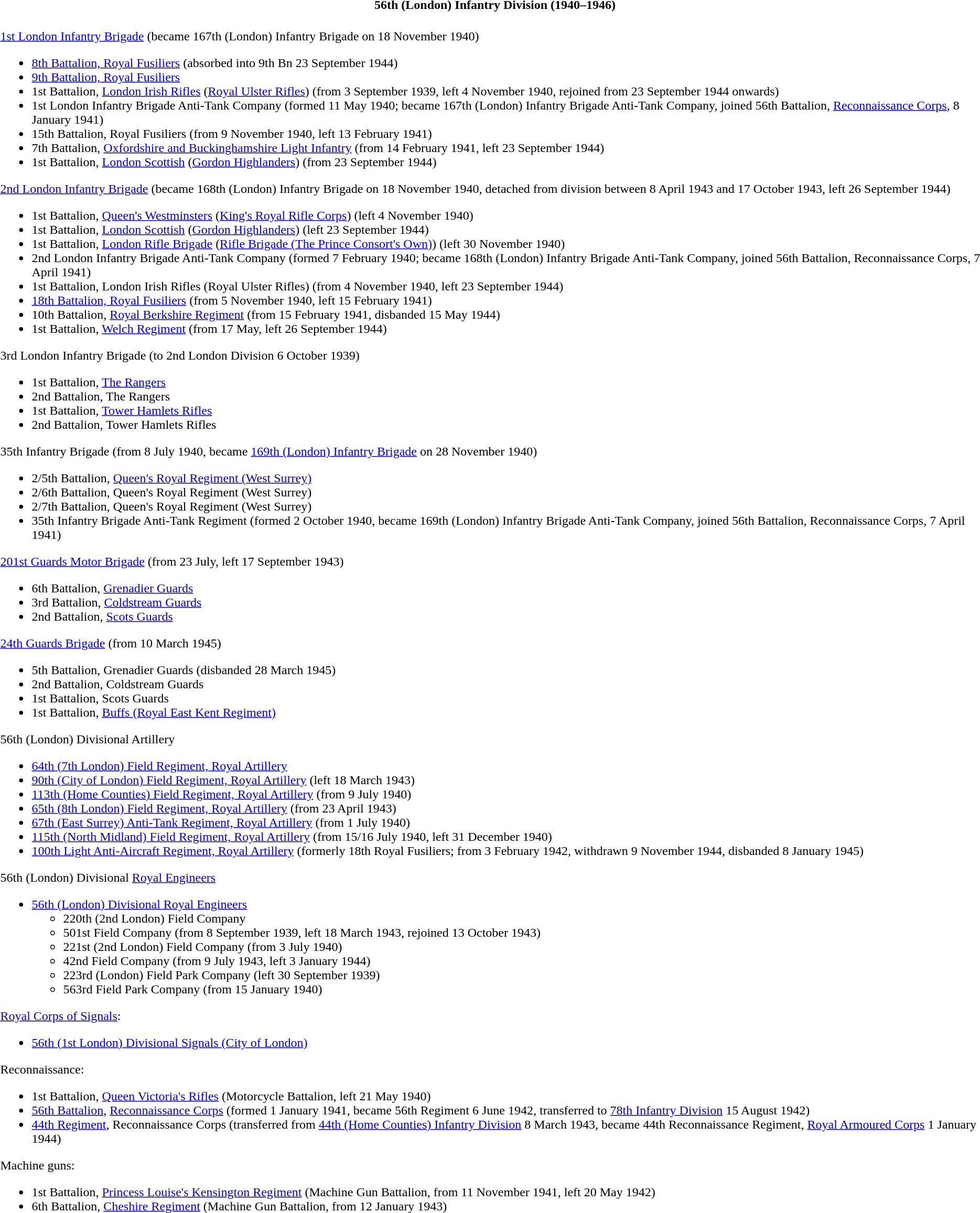<table class="toccolours collapsible collapsed" style="width:100%; background:transparent;">
<tr>
<th colspan=>56th (London) Infantry Division (1940–1946)</th>
</tr>
<tr>
<td colspan="2"><br><a href='#'>1st London Infantry Brigade</a> (became 167th (London) Infantry Brigade on 18 November 1940)<ul><li><a href='#'>8th Battalion, Royal Fusiliers</a> (absorbed into 9th Bn 23 September 1944)</li><li><a href='#'>9th Battalion, Royal Fusiliers</a></li><li>1st Battalion, <a href='#'>London Irish Rifles</a> (<a href='#'>Royal Ulster Rifles</a>) (from 3 September 1939, left 4 November 1940, rejoined from 23 September 1944 onwards)</li><li>1st London Infantry Brigade Anti-Tank Company (formed 11 May 1940; became 167th (London) Infantry Brigade Anti-Tank Company, joined 56th Battalion, <a href='#'>Reconnaissance Corps</a>, 8 January 1941)</li><li>15th Battalion, Royal Fusiliers (from 9 November 1940, left 13 February 1941)</li><li>7th Battalion, <a href='#'>Oxfordshire and Buckinghamshire Light Infantry</a> (from 14 February 1941, left 23 September 1944)</li><li>1st Battalion, <a href='#'>London Scottish</a> (<a href='#'>Gordon Highlanders</a>) (from 23 September 1944)</li></ul><a href='#'>2nd London Infantry Brigade</a> (became 168th (London) Infantry Brigade on 18 November 1940, detached from division between 8 April 1943 and 17 October 1943, left 26 September 1944)<ul><li>1st Battalion, <a href='#'>Queen's Westminsters</a> (<a href='#'>King's Royal Rifle Corps</a>) (left 4 November 1940)</li><li>1st Battalion, <a href='#'>London Scottish</a> (<a href='#'>Gordon Highlanders</a>) (left 23 September 1944)</li><li>1st Battalion, <a href='#'>London Rifle Brigade</a> (<a href='#'>Rifle Brigade (The Prince Consort's Own)</a>) (left 30 November 1940)</li><li>2nd London Infantry Brigade Anti-Tank Company (formed 7 February 1940; became 168th (London) Infantry Brigade Anti-Tank Company, joined 56th Battalion, Reconnaissance Corps, 7 April 1941)</li><li>1st Battalion, London Irish Rifles (Royal Ulster Rifles) (from 4 November 1940, left 23 September 1944)</li><li><a href='#'>18th Battalion, Royal Fusiliers</a> (from 5 November 1940, left 15 February 1941)</li><li>10th Battalion, <a href='#'>Royal Berkshire Regiment</a> (from 15 February 1941, disbanded 15 May 1944)</li><li>1st Battalion, <a href='#'>Welch Regiment</a> (from 17 May, left 26 September 1944)</li></ul>3rd London Infantry Brigade (to 2nd London Division 6 October 1939)<ul><li>1st Battalion, <a href='#'>The Rangers</a></li><li>2nd Battalion, The Rangers</li><li>1st Battalion, <a href='#'>Tower Hamlets Rifles</a></li><li>2nd Battalion, Tower Hamlets Rifles</li></ul>35th Infantry Brigade (from 8 July 1940, became <a href='#'>169th (London) Infantry Brigade</a> on 28 November 1940)<ul><li>2/5th Battalion, <a href='#'>Queen's Royal Regiment (West Surrey)</a></li><li>2/6th Battalion, Queen's Royal Regiment (West Surrey)</li><li>2/7th Battalion, Queen's Royal Regiment (West Surrey)</li><li>35th Infantry Brigade Anti-Tank Regiment (formed 2 October 1940, became 169th (London) Infantry Brigade Anti-Tank Company, joined 56th Battalion, Reconnaissance Corps, 7 April 1941)</li></ul><a href='#'>201st Guards Motor Brigade</a> (from 23 July, left 17 September 1943)<ul><li>6th Battalion, <a href='#'>Grenadier Guards</a></li><li>3rd Battalion, <a href='#'>Coldstream Guards</a></li><li>2nd Battalion, <a href='#'>Scots Guards</a></li></ul><a href='#'>24th Guards Brigade</a> (from 10 March 1945)<ul><li>5th Battalion, Grenadier Guards (disbanded 28 March 1945)</li><li>2nd Battalion, Coldstream Guards</li><li>1st Battalion, Scots Guards</li><li>1st Battalion, <a href='#'>Buffs (Royal East Kent Regiment)</a></li></ul>56th (London) Divisional Artillery<ul><li><a href='#'>64th (7th London) Field Regiment, Royal Artillery</a></li><li><a href='#'>90th (City of London) Field Regiment, Royal Artillery</a> (left 18 March 1943)</li><li><a href='#'>113th (Home Counties) Field Regiment, Royal Artillery</a> (from 9 July 1940)</li><li><a href='#'>65th (8th London) Field Regiment, Royal Artillery</a> (from 23 April 1943)</li><li><a href='#'>67th (East Surrey) Anti-Tank Regiment, Royal Artillery</a> (from 1 July 1940)</li><li><a href='#'>115th (North Midland) Field Regiment, Royal Artillery</a>  (from 15/16 July 1940, left 31 December 1940)</li><li><a href='#'>100th Light Anti-Aircraft Regiment, Royal Artillery</a> (formerly 18th Royal Fusiliers; from 3 February 1942, withdrawn 9 November 1944, disbanded 8 January 1945)</li></ul>56th (London) Divisional <a href='#'>Royal Engineers</a><ul><li><a href='#'>56th (London) Divisional Royal Engineers</a><ul><li>220th (2nd London) Field Company</li><li>501st Field Company (from 8 September 1939, left 18 March 1943, rejoined 13 October 1943)</li><li>221st (2nd London) Field Company (from 3 July 1940)</li><li>42nd Field Company (from 9 July 1943, left 3 January 1944)</li><li>223rd (London) Field Park Company (left 30 September 1939)</li><li>563rd Field Park Company (from 15 January 1940)</li></ul></li></ul><a href='#'>Royal Corps of Signals</a>:<ul><li><a href='#'>56th (1st London) Divisional Signals (City of London)</a></li></ul>Reconnaissance:<ul><li>1st Battalion, <a href='#'>Queen Victoria's Rifles</a> (Motorcycle Battalion, left 21 May 1940)</li><li><a href='#'>56th Battalion</a>, <a href='#'>Reconnaissance Corps</a> (formed 1 January 1941, became 56th Regiment 6 June 1942, transferred to <a href='#'>78th Infantry Division</a> 15 August 1942)</li><li><a href='#'>44th Regiment</a>, Reconnaissance Corps (transferred from <a href='#'>44th (Home Counties) Infantry Division</a> 8 March 1943, became 44th Reconnaissance Regiment, <a href='#'>Royal Armoured Corps</a> 1 January 1944)</li></ul>Machine guns:<ul><li>1st Battalion, <a href='#'>Princess Louise's Kensington Regiment</a> (Machine Gun Battalion, from 11 November 1941, left 20 May 1942)</li><li>6th Battalion, <a href='#'>Cheshire Regiment</a> (Machine Gun Battalion, from 12 January 1943)</li></ul></td>
</tr>
</table>
